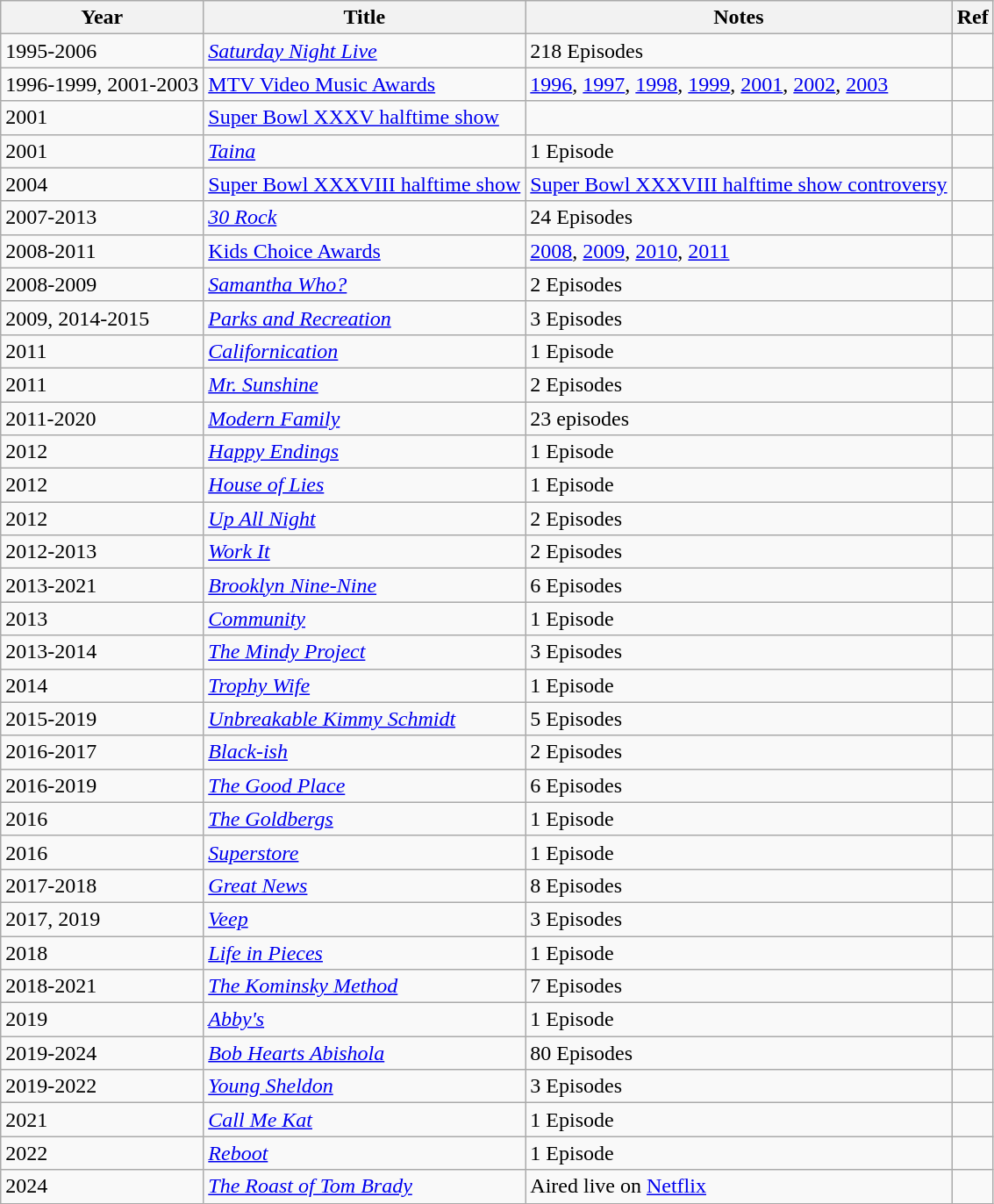<table class="wikitable sortable">
<tr>
<th>Year</th>
<th>Title</th>
<th>Notes</th>
<th>Ref</th>
</tr>
<tr>
<td>1995-2006</td>
<td><em><a href='#'>Saturday Night Live</a></em></td>
<td>218 Episodes</td>
<td></td>
</tr>
<tr>
<td>1996-1999, 2001-2003</td>
<td><a href='#'>MTV Video Music Awards</a></td>
<td><a href='#'>1996</a>, <a href='#'>1997</a>, <a href='#'>1998</a>, <a href='#'>1999</a>, <a href='#'>2001</a>, <a href='#'>2002</a>, <a href='#'>2003</a></td>
<td></td>
</tr>
<tr>
<td>2001</td>
<td><a href='#'>Super Bowl XXXV halftime show</a></td>
<td></td>
<td></td>
</tr>
<tr>
<td>2001</td>
<td><em><a href='#'>Taina</a></em></td>
<td>1 Episode</td>
<td></td>
</tr>
<tr>
<td>2004</td>
<td><a href='#'>Super Bowl XXXVIII halftime show</a></td>
<td><a href='#'>Super Bowl XXXVIII halftime show controversy</a></td>
<td></td>
</tr>
<tr>
<td>2007-2013</td>
<td><em><a href='#'>30 Rock</a></em></td>
<td>24 Episodes</td>
<td></td>
</tr>
<tr>
<td>2008-2011</td>
<td><a href='#'>Kids Choice Awards</a></td>
<td><a href='#'>2008</a>, <a href='#'>2009</a>, <a href='#'>2010</a>, <a href='#'>2011</a></td>
<td></td>
</tr>
<tr>
<td>2008-2009</td>
<td><em><a href='#'>Samantha Who?</a></em></td>
<td>2 Episodes</td>
<td></td>
</tr>
<tr>
<td>2009, 2014-2015</td>
<td><em><a href='#'>Parks and Recreation</a></em></td>
<td>3 Episodes</td>
<td></td>
</tr>
<tr>
<td>2011</td>
<td><em><a href='#'>Californication</a></em></td>
<td>1 Episode</td>
<td></td>
</tr>
<tr>
<td>2011</td>
<td><em><a href='#'>Mr. Sunshine</a></em></td>
<td>2 Episodes</td>
<td></td>
</tr>
<tr>
<td>2011-2020</td>
<td><em><a href='#'>Modern Family</a></em></td>
<td>23 episodes</td>
<td></td>
</tr>
<tr>
<td>2012</td>
<td><em><a href='#'>Happy Endings</a></em></td>
<td>1 Episode</td>
<td></td>
</tr>
<tr>
<td>2012</td>
<td><em><a href='#'>House of Lies</a></em></td>
<td>1 Episode</td>
<td></td>
</tr>
<tr>
<td>2012</td>
<td><em><a href='#'>Up All Night</a></em></td>
<td>2 Episodes</td>
<td></td>
</tr>
<tr>
<td>2012-2013</td>
<td><em><a href='#'>Work It</a></em></td>
<td>2 Episodes</td>
<td></td>
</tr>
<tr>
<td>2013-2021</td>
<td><em><a href='#'>Brooklyn Nine-Nine</a></em></td>
<td>6 Episodes</td>
<td></td>
</tr>
<tr>
<td>2013</td>
<td><em><a href='#'>Community</a></em></td>
<td>1 Episode</td>
<td></td>
</tr>
<tr>
<td>2013-2014</td>
<td><em><a href='#'>The Mindy Project</a></em></td>
<td>3 Episodes</td>
<td></td>
</tr>
<tr>
<td>2014</td>
<td><em><a href='#'>Trophy Wife</a></em></td>
<td>1 Episode</td>
<td></td>
</tr>
<tr>
<td>2015-2019</td>
<td><em><a href='#'>Unbreakable Kimmy Schmidt</a></em></td>
<td>5 Episodes</td>
<td></td>
</tr>
<tr>
<td>2016-2017</td>
<td><em><a href='#'>Black-ish</a></em></td>
<td>2 Episodes</td>
<td></td>
</tr>
<tr>
<td>2016-2019</td>
<td><em><a href='#'>The Good Place</a></em></td>
<td>6 Episodes</td>
<td></td>
</tr>
<tr>
<td>2016</td>
<td><em><a href='#'>The Goldbergs</a></em></td>
<td>1 Episode</td>
<td></td>
</tr>
<tr>
<td>2016</td>
<td><em><a href='#'>Superstore</a></em></td>
<td>1 Episode</td>
<td></td>
</tr>
<tr>
<td>2017-2018</td>
<td><em><a href='#'>Great News</a></em></td>
<td>8 Episodes</td>
<td></td>
</tr>
<tr>
<td>2017, 2019</td>
<td><em><a href='#'>Veep</a></em></td>
<td>3 Episodes</td>
<td></td>
</tr>
<tr>
<td>2018</td>
<td><em><a href='#'>Life in Pieces</a></em></td>
<td>1 Episode</td>
<td></td>
</tr>
<tr>
<td>2018-2021</td>
<td><em><a href='#'>The Kominsky Method</a></em></td>
<td>7 Episodes</td>
<td></td>
</tr>
<tr>
<td>2019</td>
<td><em><a href='#'>Abby's</a></em></td>
<td>1 Episode</td>
<td></td>
</tr>
<tr>
<td>2019-2024</td>
<td><em><a href='#'>Bob Hearts Abishola</a></em></td>
<td>80 Episodes</td>
<td></td>
</tr>
<tr>
<td>2019-2022</td>
<td><em><a href='#'>Young Sheldon</a></em></td>
<td>3 Episodes</td>
<td></td>
</tr>
<tr>
<td>2021</td>
<td><em><a href='#'>Call Me Kat</a></em></td>
<td>1 Episode</td>
<td></td>
</tr>
<tr>
<td>2022</td>
<td><em><a href='#'>Reboot</a></em></td>
<td>1 Episode</td>
<td></td>
</tr>
<tr>
<td>2024</td>
<td><em><a href='#'>The Roast of Tom Brady</a></em></td>
<td>Aired live on <a href='#'>Netflix</a></td>
<td></td>
</tr>
</table>
